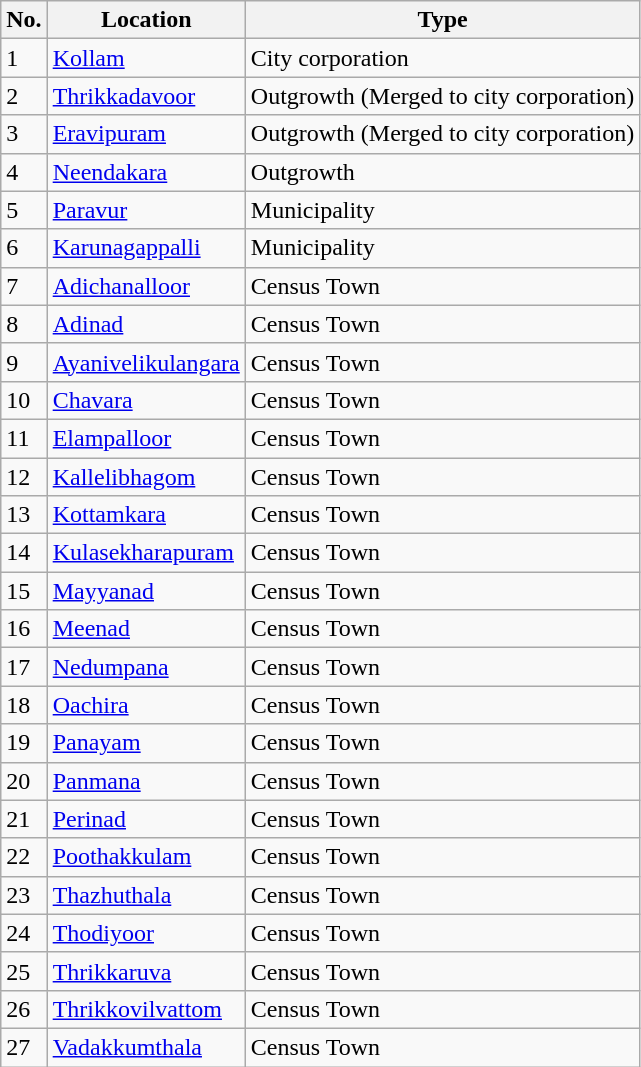<table class="wikitable" border="1">
<tr>
<th>No.</th>
<th>Location</th>
<th>Type</th>
</tr>
<tr>
<td>1</td>
<td><a href='#'>Kollam</a></td>
<td>City corporation</td>
</tr>
<tr>
<td>2</td>
<td><a href='#'>Thrikkadavoor</a></td>
<td>Outgrowth (Merged to city corporation)</td>
</tr>
<tr>
<td>3</td>
<td><a href='#'>Eravipuram</a></td>
<td>Outgrowth (Merged to city corporation)</td>
</tr>
<tr>
<td>4</td>
<td><a href='#'>Neendakara</a></td>
<td>Outgrowth</td>
</tr>
<tr>
<td>5</td>
<td><a href='#'>Paravur</a></td>
<td>Municipality</td>
</tr>
<tr>
<td>6</td>
<td><a href='#'>Karunagappalli</a></td>
<td>Municipality</td>
</tr>
<tr>
<td>7</td>
<td><a href='#'>Adichanalloor</a></td>
<td>Census Town</td>
</tr>
<tr>
<td>8</td>
<td><a href='#'>Adinad</a></td>
<td>Census Town</td>
</tr>
<tr>
<td>9</td>
<td><a href='#'>Ayanivelikulangara</a></td>
<td>Census Town</td>
</tr>
<tr>
<td>10</td>
<td><a href='#'>Chavara</a></td>
<td>Census Town</td>
</tr>
<tr>
<td>11</td>
<td><a href='#'>Elampalloor</a></td>
<td>Census Town</td>
</tr>
<tr>
<td>12</td>
<td><a href='#'>Kallelibhagom</a></td>
<td>Census Town</td>
</tr>
<tr>
<td>13</td>
<td><a href='#'>Kottamkara</a></td>
<td>Census Town</td>
</tr>
<tr>
<td>14</td>
<td><a href='#'>Kulasekharapuram</a></td>
<td>Census Town</td>
</tr>
<tr>
<td>15</td>
<td><a href='#'>Mayyanad</a></td>
<td>Census Town</td>
</tr>
<tr>
<td>16</td>
<td><a href='#'>Meenad</a></td>
<td>Census Town</td>
</tr>
<tr>
<td>17</td>
<td><a href='#'>Nedumpana</a></td>
<td>Census Town</td>
</tr>
<tr>
<td>18</td>
<td><a href='#'>Oachira</a></td>
<td>Census Town</td>
</tr>
<tr>
<td>19</td>
<td><a href='#'>Panayam</a></td>
<td>Census Town</td>
</tr>
<tr>
<td>20</td>
<td><a href='#'>Panmana</a></td>
<td>Census Town</td>
</tr>
<tr>
<td>21</td>
<td><a href='#'>Perinad</a></td>
<td>Census Town</td>
</tr>
<tr>
<td>22</td>
<td><a href='#'>Poothakkulam</a></td>
<td>Census Town</td>
</tr>
<tr>
<td>23</td>
<td><a href='#'>Thazhuthala</a></td>
<td>Census Town</td>
</tr>
<tr>
<td>24</td>
<td><a href='#'>Thodiyoor</a></td>
<td>Census Town</td>
</tr>
<tr>
<td>25</td>
<td><a href='#'>Thrikkaruva</a></td>
<td>Census Town</td>
</tr>
<tr>
<td>26</td>
<td><a href='#'>Thrikkovilvattom</a></td>
<td>Census Town</td>
</tr>
<tr>
<td>27</td>
<td><a href='#'>Vadakkumthala</a></td>
<td>Census Town</td>
</tr>
</table>
